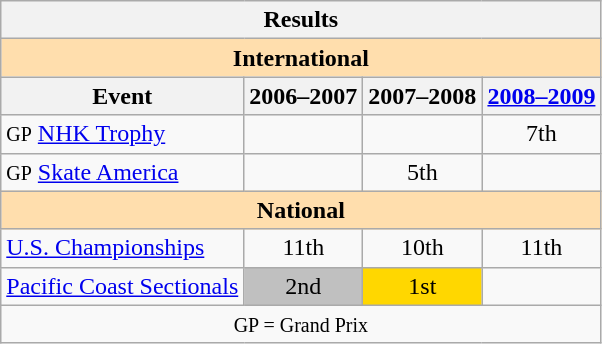<table class="wikitable" style="text-align:center">
<tr>
<th colspan=4 align=center><strong>Results</strong></th>
</tr>
<tr>
<th style="background-color: #ffdead; " colspan=4 align=center><strong>International</strong></th>
</tr>
<tr>
<th>Event</th>
<th>2006–2007</th>
<th>2007–2008</th>
<th><a href='#'>2008–2009</a></th>
</tr>
<tr>
<td align=left><small>GP</small> <a href='#'>NHK Trophy</a></td>
<td></td>
<td></td>
<td>7th</td>
</tr>
<tr>
<td align=left><small>GP</small> <a href='#'>Skate America</a></td>
<td></td>
<td>5th</td>
<td></td>
</tr>
<tr>
<th style="background-color: #ffdead; " colspan=4 align=center><strong>National</strong></th>
</tr>
<tr>
<td align=left><a href='#'>U.S. Championships</a></td>
<td>11th</td>
<td>10th</td>
<td>11th</td>
</tr>
<tr>
<td align=left><a href='#'>Pacific Coast Sectionals</a></td>
<td bgcolor=silver>2nd</td>
<td bgcolor=gold>1st</td>
<td></td>
</tr>
<tr>
<td colspan=4 align=center><small> GP = Grand Prix </small></td>
</tr>
</table>
